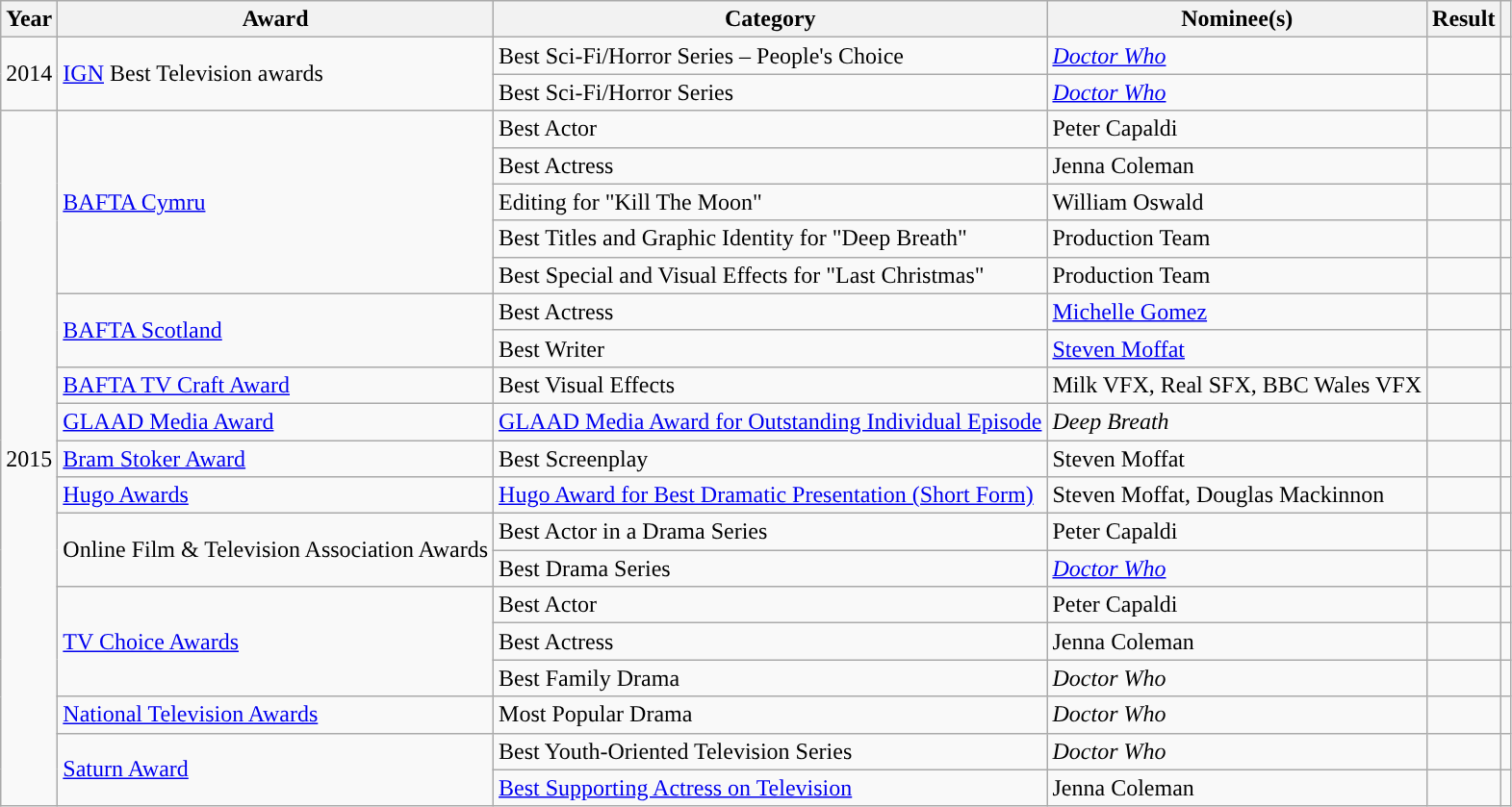<table class="wikitable sortable">
<tr>
<th>Year</th>
<th>Award</th>
<th>Category</th>
<th>Nominee(s)</th>
<th>Result</th>
<th class="unsortable"></th>
</tr>
<tr>
<td rowspan="2">2014</td>
<td rowspan="2!"><a href='#'>IGN</a> Best Television awards</td>
<td>Best Sci-Fi/Horror Series – People's Choice</td>
<td><em><a href='#'>Doctor Who</a></em></td>
<td></td>
<td></td>
</tr>
<tr>
<td>Best Sci-Fi/Horror Series</td>
<td><em><a href='#'>Doctor Who</a></em></td>
<td></td>
<td></td>
</tr>
<tr>
<td rowspan="19">2015</td>
<td rowspan="5"><a href='#'>BAFTA Cymru</a></td>
<td>Best Actor</td>
<td>Peter Capaldi</td>
<td></td>
<td></td>
</tr>
<tr>
<td>Best Actress</td>
<td>Jenna Coleman</td>
<td></td>
<td></td>
</tr>
<tr>
<td>Editing for "Kill The Moon"</td>
<td>William Oswald</td>
<td></td>
<td></td>
</tr>
<tr>
<td>Best Titles and Graphic Identity for "Deep Breath"</td>
<td>Production Team</td>
<td></td>
<td></td>
</tr>
<tr>
<td>Best Special and Visual Effects for "Last Christmas"</td>
<td>Production Team</td>
<td></td>
<td></td>
</tr>
<tr>
<td rowspan="2"><a href='#'>BAFTA Scotland</a></td>
<td>Best Actress</td>
<td><a href='#'>Michelle Gomez</a></td>
<td></td>
<td></td>
</tr>
<tr>
<td>Best Writer</td>
<td><a href='#'>Steven Moffat</a></td>
<td></td>
<td></td>
</tr>
<tr>
<td rowspan="1"><a href='#'>BAFTA TV Craft Award</a></td>
<td rowspan="1">Best Visual Effects</td>
<td>Milk VFX, Real SFX, BBC Wales VFX</td>
<td></td>
<td></td>
</tr>
<tr>
<td><a href='#'>GLAAD Media Award</a></td>
<td><a href='#'>GLAAD Media Award for Outstanding Individual Episode</a></td>
<td><em>Deep Breath</em></td>
<td></td>
<td></td>
</tr>
<tr>
<td><a href='#'>Bram Stoker Award</a></td>
<td>Best Screenplay</td>
<td>Steven Moffat</td>
<td></td>
<td></td>
</tr>
<tr>
<td><a href='#'>Hugo Awards</a></td>
<td><a href='#'>Hugo Award for Best Dramatic Presentation (Short Form)</a></td>
<td>Steven Moffat, Douglas Mackinnon</td>
<td></td>
<td></td>
</tr>
<tr>
<td rowspan="2">Online Film & Television Association Awards</td>
<td>Best Actor in a Drama Series</td>
<td>Peter Capaldi</td>
<td></td>
<td></td>
</tr>
<tr>
<td>Best Drama Series</td>
<td><em><a href='#'>Doctor Who</a></em></td>
<td></td>
<td></td>
</tr>
<tr>
<td rowspan="3"><a href='#'>TV Choice Awards</a></td>
<td>Best Actor</td>
<td>Peter Capaldi</td>
<td></td>
<td></td>
</tr>
<tr>
<td>Best Actress</td>
<td>Jenna Coleman</td>
<td></td>
<td></td>
</tr>
<tr>
<td>Best Family Drama</td>
<td><em>Doctor Who</em></td>
<td></td>
<td></td>
</tr>
<tr>
<td><a href='#'>National Television Awards</a></td>
<td>Most Popular Drama</td>
<td><em>Doctor Who</em></td>
<td></td>
<td></td>
</tr>
<tr>
<td rowspan="2"><a href='#'>Saturn Award</a></td>
<td>Best Youth-Oriented Television Series</td>
<td><em>Doctor Who</em></td>
<td></td>
<td></td>
</tr>
<tr>
<td><a href='#'>Best Supporting Actress on Television</a></td>
<td>Jenna Coleman</td>
<td></td>
<td></td>
</tr>
</table>
